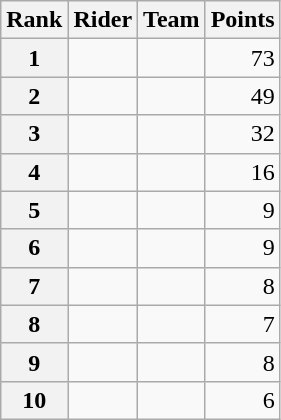<table class="wikitable">
<tr>
<th scope="col">Rank</th>
<th scope="col">Rider</th>
<th scope="col">Team</th>
<th scope="col">Points</th>
</tr>
<tr>
<th scope="row">1</th>
<td></td>
<td></td>
<td style="text-align:right;">73</td>
</tr>
<tr>
<th scope="row">2</th>
<td></td>
<td></td>
<td style="text-align:right;">49</td>
</tr>
<tr>
<th scope="row">3</th>
<td> </td>
<td></td>
<td style="text-align:right;">32</td>
</tr>
<tr>
<th scope="row">4</th>
<td></td>
<td></td>
<td style="text-align:right;">16</td>
</tr>
<tr>
<th scope="row">5</th>
<td></td>
<td></td>
<td style="text-align:right;">9</td>
</tr>
<tr>
<th scope="row">6</th>
<td></td>
<td></td>
<td style="text-align:right;">9</td>
</tr>
<tr>
<th scope="row">7</th>
<td></td>
<td></td>
<td style="text-align:right;">8</td>
</tr>
<tr>
<th scope="row">8</th>
<td></td>
<td></td>
<td style="text-align:right;">7</td>
</tr>
<tr>
<th scope="row">9</th>
<td></td>
<td></td>
<td style="text-align:right;">8</td>
</tr>
<tr>
<th scope="row">10</th>
<td></td>
<td></td>
<td style="text-align:right;">6</td>
</tr>
</table>
